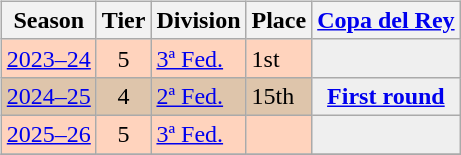<table>
<tr>
<td valign=top width=0%><br><table class="wikitable">
<tr style="background:#f0f6fa;">
<th>Season</th>
<th>Tier</th>
<th>Division</th>
<th>Place</th>
<th><a href='#'>Copa del Rey</a></th>
</tr>
<tr>
<td style="background:#FFD3BD;"><a href='#'>2023–24</a></td>
<td style="background:#FFD3BD;" align="center">5</td>
<td style="background:#FFD3BD;"><a href='#'>3ª Fed.</a></td>
<td style="background:#FFD3BD;">1st</td>
<th style="background:#efefef;"></th>
</tr>
<tr>
<td style="background:#DEC5AB;"><a href='#'>2024–25</a></td>
<td style="background:#DEC5AB;" align="center">4</td>
<td style="background:#DEC5AB;"><a href='#'>2ª Fed.</a></td>
<td style="background:#DEC5AB;">15th</td>
<th style="background:#efefef;"><a href='#'>First round</a></th>
</tr>
<tr>
<td style="background:#FFD3BD;"><a href='#'>2025–26</a></td>
<td style="background:#FFD3BD;"align="center">5</td>
<td style="background:#FFD3BD;"><a href='#'>3ª Fed.</a></td>
<td style="background:#FFD3BD;"></td>
<td style="background:#efefef;"></td>
</tr>
<tr>
</tr>
</table>
</td>
</tr>
</table>
